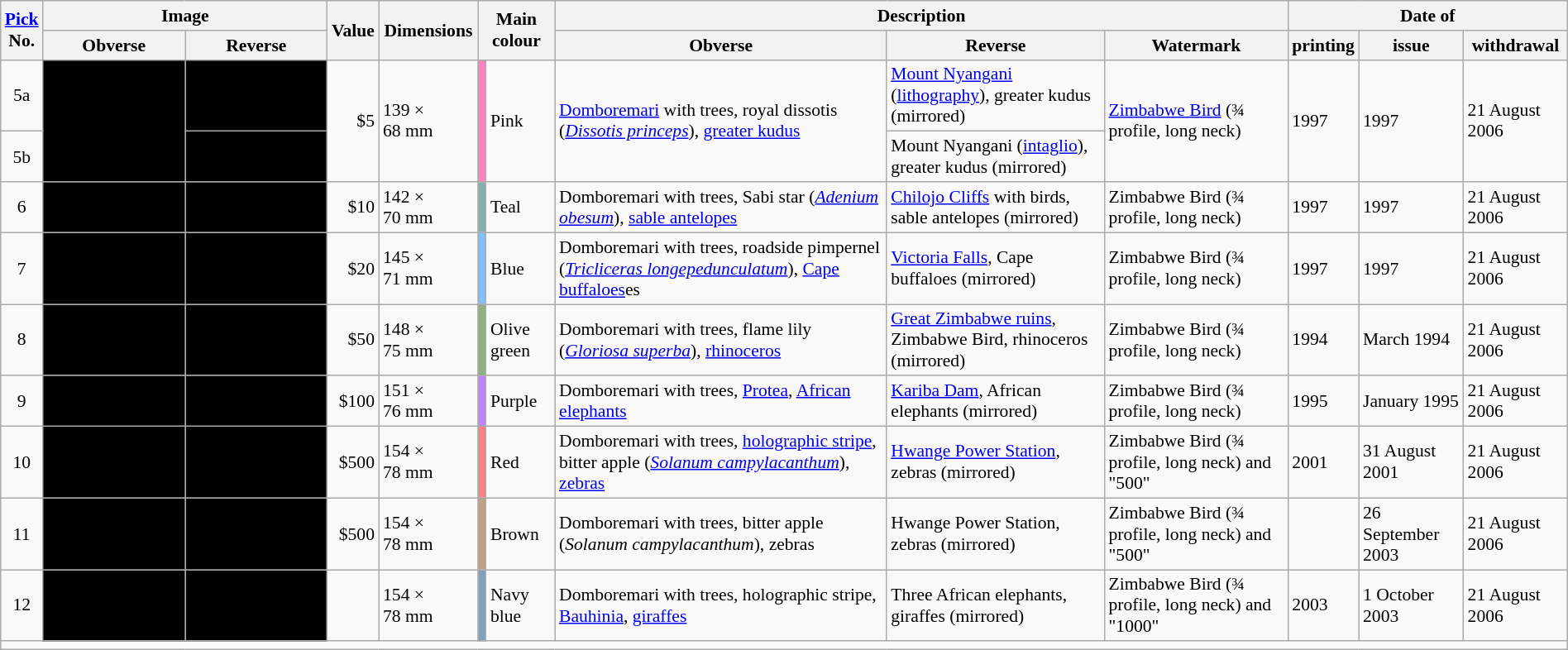<table class="wikitable" style="font-size:90%;width:100%">
<tr>
<th rowspan="2"><a href='#'>Pick</a><br>No.</th>
<th colspan="2">Image</th>
<th rowspan="2">Value</th>
<th rowspan="2">Dimensions</th>
<th rowspan="2" colspan="2">Main colour</th>
<th colspan="3">Description</th>
<th colspan="3">Date of</th>
</tr>
<tr>
<th style="max-width:108px;width:108px">Obverse</th>
<th style="max-width:108px;width:108px">Reverse</th>
<th>Obverse</th>
<th>Reverse</th>
<th>Watermark</th>
<th>printing</th>
<th>issue</th>
<th>withdrawal</th>
</tr>
<tr>
<td style="text-align:center">5a</td>
<td rowspan="2" style="background:#000;text-align:right"></td>
<td style="background:#000"></td>
<td rowspan="2" style="text-align:right">$5</td>
<td rowspan="2">139 × 68 mm</td>
<td rowspan="2" style="background:#FF80C0;width:0"></td>
<td rowspan="2">Pink</td>
<td rowspan="2"><a href='#'>Domboremari</a> with trees, royal dissotis (<em><a href='#'>Dissotis princeps</a></em>), <a href='#'>greater kudus</a></td>
<td><a href='#'>Mount Nyangani</a> (<a href='#'>lithography</a>), greater kudus (mirrored)</td>
<td rowspan="2"><a href='#'>Zimbabwe Bird</a> (¾ profile, long neck)</td>
<td rowspan="2">1997</td>
<td rowspan="2">1997</td>
<td rowspan="2">21 August 2006</td>
</tr>
<tr>
<td style="text-align:center">5b</td>
<td style="background:#000"></td>
<td>Mount Nyangani (<a href='#'>intaglio</a>), greater kudus (mirrored)</td>
</tr>
<tr>
<td style="text-align:center">6</td>
<td style="background:#000;text-align:right"></td>
<td style="background:#000"></td>
<td style="text-align:right">$10</td>
<td>142 × 70 mm</td>
<td style="background:#80B0B0"></td>
<td>Teal</td>
<td>Domboremari with trees, Sabi star (<em><a href='#'>Adenium obesum</a></em>), <a href='#'>sable antelopes</a></td>
<td><a href='#'>Chilojo Cliffs</a> with birds, sable antelopes (mirrored)</td>
<td>Zimbabwe Bird (¾ profile, long neck)</td>
<td>1997</td>
<td>1997</td>
<td>21 August 2006</td>
</tr>
<tr>
<td style="text-align:center">7</td>
<td style="background:#000;text-align:right"></td>
<td style="background:#000"></td>
<td style="text-align:right">$20</td>
<td>145 × 71 mm</td>
<td style="background:#80C0FF"></td>
<td>Blue</td>
<td>Domboremari with trees, roadside pimpernel (<em><a href='#'>Tricliceras longepedunculatum</a></em>), <a href='#'>Cape buffaloes</a>es</td>
<td><a href='#'>Victoria Falls</a>, Cape buffaloes (mirrored)</td>
<td>Zimbabwe Bird (¾ profile, long neck)</td>
<td>1997</td>
<td>1997</td>
<td>21 August 2006</td>
</tr>
<tr id="zwd-50-1994">
<td style="text-align:center">8</td>
<td style="background:#000;text-align:right"></td>
<td style="background:#000"></td>
<td style="text-align:right">$50</td>
<td>148 × 75 mm</td>
<td style="background:#90B080"></td>
<td>Olive green</td>
<td>Domboremari with trees, flame lily (<em><a href='#'>Gloriosa superba</a></em>), <a href='#'>rhinoceros</a></td>
<td><a href='#'>Great Zimbabwe ruins</a>, Zimbabwe Bird, rhinoceros (mirrored)</td>
<td>Zimbabwe Bird (¾ profile, long neck)</td>
<td>1994</td>
<td>March 1994</td>
<td>21 August 2006</td>
</tr>
<tr>
<td style="text-align:center">9</td>
<td style="background:#000;text-align:right"></td>
<td style="background:#000"></td>
<td style="text-align:right">$100</td>
<td>151 × 76 mm</td>
<td style="background:#C080FF"></td>
<td>Purple</td>
<td>Domboremari with trees, <a href='#'>Protea</a>, <a href='#'>African elephants</a></td>
<td><a href='#'>Kariba Dam</a>, African elephants (mirrored)</td>
<td>Zimbabwe Bird (¾ profile, long neck)</td>
<td>1995</td>
<td>January 1995</td>
<td>21 August 2006</td>
</tr>
<tr>
<td style="text-align:center">10</td>
<td style="background:#000"></td>
<td style="background:#000"></td>
<td style="text-align:right">$500</td>
<td>154 × 78 mm</td>
<td style="background:#FF8080"></td>
<td>Red</td>
<td>Domboremari with trees, <a href='#'>holographic stripe</a>, bitter apple (<em><a href='#'>Solanum campylacanthum</a></em>), <a href='#'>zebras</a></td>
<td><a href='#'>Hwange Power Station</a>, zebras (mirrored)</td>
<td>Zimbabwe Bird (¾ profile, long neck) and "500"</td>
<td>2001</td>
<td>31 August 2001</td>
<td>21 August 2006</td>
</tr>
<tr>
<td style="text-align:center">11</td>
<td style="background:#000"></td>
<td style="background:#000"></td>
<td style="text-align:right">$500</td>
<td>154 × 78 mm</td>
<td style="background:#C0A080"></td>
<td>Brown</td>
<td>Domboremari with trees, bitter apple (<em>Solanum campylacanthum</em>), zebras</td>
<td>Hwange Power Station, zebras (mirrored)</td>
<td>Zimbabwe Bird (¾ profile, long neck) and "500"</td>
<td></td>
<td>26 September 2003</td>
<td>21 August 2006</td>
</tr>
<tr>
<td style="text-align:center">12</td>
<td style="background:#000"></td>
<td style="background:#000"></td>
<td style="text-align:right"></td>
<td>154 × 78 mm</td>
<td style="background:#80A0C0"></td>
<td>Navy blue</td>
<td>Domboremari with trees, holographic stripe, <a href='#'>Bauhinia</a>, <a href='#'>giraffes</a></td>
<td>Three African elephants, giraffes (mirrored)</td>
<td>Zimbabwe Bird (¾ profile, long neck) and "1000"</td>
<td>2003</td>
<td>1 October 2003</td>
<td>21 August 2006</td>
</tr>
<tr>
<td colspan="13"></td>
</tr>
</table>
